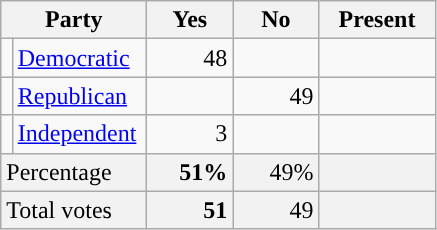<table class="wikitable" style="margin-right: 1em; background: #f9f9f9; text-align: right;">
<tr>
<th colspan="2" scope="col" style="width: 90px">Party</th>
<th scope="col" style="width: 50px">Yes</th>
<th scope="col" style="width: 50px">No</th>
<th scope="col" style="width: 70px">Present</th>
</tr>
<tr>
<td scope="row" style="background-color:"></td>
<td scope="row" style="text-align: left;"><a href='#'>Democratic</a></td>
<td>48</td>
<td></td>
<td></td>
</tr>
<tr>
<td scope="row" style="background-color:"></td>
<td scope="row" style="text-align: left;"><a href='#'>Republican</a></td>
<td></td>
<td>49</td>
<td></td>
</tr>
<tr>
<td scope="row" style="background-color:"></td>
<td scope="row" style="text-align: left;"><a href='#'>Independent</a></td>
<td>3</td>
<td></td>
<td></td>
</tr>
<tr class="tfoot" style="background:#f2f2f2;"|>
<td scope="row" colspan="2" style="text-align:left;">Percentage</td>
<td><strong>51%</strong></td>
<td>49%</td>
<td></td>
</tr>
<tr class="tfoot" style="background:#f2f2f2;">
<td scope="row" colspan="2" style="text-align:left;">Total votes</td>
<td> <strong>51</strong></td>
<td>49</td>
<td></td>
</tr>
</table>
